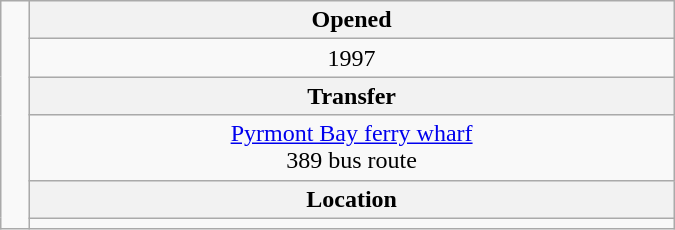<table class=wikitable style="text-align: center; width: 450px; float:right">
<tr>
<td rowspan="6"></td>
<th>Opened</th>
</tr>
<tr>
<td>1997</td>
</tr>
<tr>
<th>Transfer</th>
</tr>
<tr>
<td><a href='#'>Pyrmont Bay ferry wharf</a><br>389 bus route</td>
</tr>
<tr>
<th>Location</th>
</tr>
<tr>
<td></td>
</tr>
</table>
